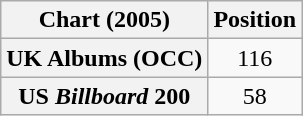<table class="wikitable sortable plainrowheaders" style="text-align:center">
<tr>
<th scope="col">Chart (2005)</th>
<th scope="col">Position</th>
</tr>
<tr>
<th scope="row">UK Albums (OCC)</th>
<td>116</td>
</tr>
<tr>
<th scope="row">US <em>Billboard</em> 200</th>
<td>58</td>
</tr>
</table>
